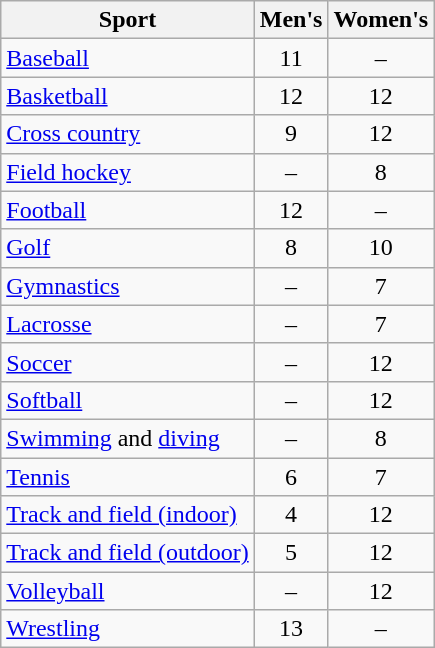<table class="wikitable" style=text-align:center>
<tr>
<th>Sport</th>
<th>Men's</th>
<th>Women's</th>
</tr>
<tr>
<td align=left><a href='#'>Baseball</a></td>
<td>11</td>
<td>–</td>
</tr>
<tr>
<td align=left><a href='#'>Basketball</a></td>
<td>12</td>
<td>12</td>
</tr>
<tr>
<td align=left><a href='#'>Cross country</a></td>
<td>9</td>
<td>12</td>
</tr>
<tr>
<td align=left><a href='#'>Field hockey</a></td>
<td>–</td>
<td>8</td>
</tr>
<tr>
<td align=left><a href='#'>Football</a></td>
<td>12</td>
<td>–</td>
</tr>
<tr>
<td align=left><a href='#'>Golf</a></td>
<td>8</td>
<td>10</td>
</tr>
<tr>
<td align=left><a href='#'>Gymnastics</a></td>
<td>–</td>
<td>7</td>
</tr>
<tr>
<td align=left><a href='#'>Lacrosse</a></td>
<td>–</td>
<td>7</td>
</tr>
<tr>
<td align=left><a href='#'>Soccer</a></td>
<td>–</td>
<td>12</td>
</tr>
<tr>
<td align=left><a href='#'>Softball</a></td>
<td>–</td>
<td>12</td>
</tr>
<tr>
<td align=left><a href='#'>Swimming</a> and <a href='#'>diving</a></td>
<td>–</td>
<td>8</td>
</tr>
<tr>
<td align=left><a href='#'>Tennis</a></td>
<td>6</td>
<td>7</td>
</tr>
<tr>
<td align=left><a href='#'>Track and field (indoor)</a></td>
<td>4</td>
<td>12</td>
</tr>
<tr>
<td align=left><a href='#'>Track and field (outdoor)</a></td>
<td>5</td>
<td>12</td>
</tr>
<tr>
<td align=left><a href='#'>Volleyball</a></td>
<td>–</td>
<td>12</td>
</tr>
<tr>
<td align=left><a href='#'>Wrestling</a></td>
<td>13</td>
<td>–</td>
</tr>
</table>
